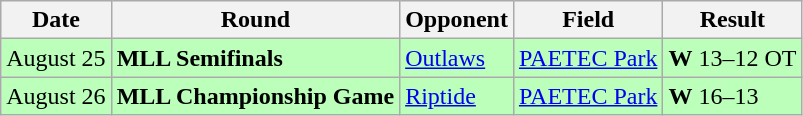<table class="wikitable">
<tr>
<th>Date</th>
<th>Round</th>
<th>Opponent</th>
<th>Field</th>
<th>Result</th>
</tr>
<tr bgcolor="bbffbb">
<td>August 25</td>
<td><strong>MLL Semifinals</strong></td>
<td><a href='#'>Outlaws</a></td>
<td><a href='#'>PAETEC Park</a></td>
<td><strong>W</strong> 13–12 OT</td>
</tr>
<tr bgcolor="bbffbb">
<td>August 26</td>
<td><strong>MLL Championship Game</strong></td>
<td><a href='#'>Riptide</a></td>
<td><a href='#'>PAETEC Park</a></td>
<td><strong>W</strong> 16–13</td>
</tr>
</table>
